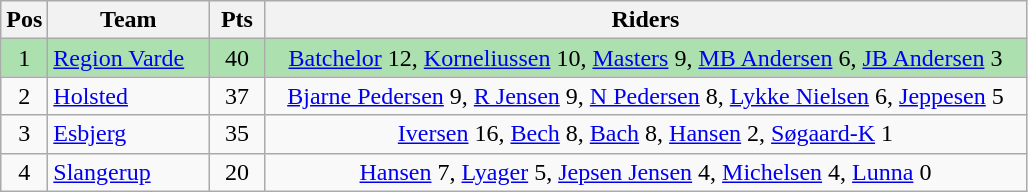<table class="wikitable" style="font-size: 100%">
<tr>
<th width=20>Pos</th>
<th width=100>Team</th>
<th width=30>Pts</th>
<th width=500>Riders</th>
</tr>
<tr align=center style="background:#ACE1AF;">
<td>1</td>
<td align="left"><a href='#'>Region Varde</a></td>
<td>40</td>
<td><a href='#'>Batchelor</a> 12, <a href='#'>Korneliussen</a> 10, <a href='#'>Masters</a> 9, <a href='#'>MB Andersen</a> 6, <a href='#'>JB Andersen</a> 3</td>
</tr>
<tr align=center>
<td>2</td>
<td align="left"><a href='#'>Holsted</a></td>
<td>37</td>
<td><a href='#'>Bjarne Pedersen</a> 9, <a href='#'>R Jensen</a> 9, <a href='#'>N Pedersen</a> 8, <a href='#'>Lykke Nielsen</a> 6, <a href='#'>Jeppesen</a> 5</td>
</tr>
<tr align=center>
<td>3</td>
<td align="left"><a href='#'>Esbjerg</a></td>
<td>35</td>
<td><a href='#'>Iversen</a> 16, <a href='#'>Bech</a> 8,  <a href='#'>Bach</a> 8, <a href='#'>Hansen</a> 2, <a href='#'>Søgaard-K</a> 1</td>
</tr>
<tr align=center>
<td>4</td>
<td align="left"><a href='#'>Slangerup</a></td>
<td>20</td>
<td><a href='#'>Hansen</a> 7, <a href='#'>Lyager</a> 5, <a href='#'>Jepsen Jensen</a> 4, <a href='#'>Michelsen</a> 4, <a href='#'>Lunna</a> 0</td>
</tr>
</table>
